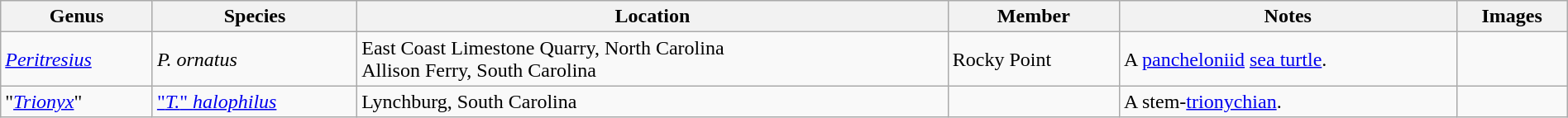<table class="wikitable" width="100%" align="center">
<tr>
<th>Genus</th>
<th>Species</th>
<th>Location</th>
<th>Member</th>
<th>Notes</th>
<th>Images</th>
</tr>
<tr>
<td><em><a href='#'>Peritresius</a></em></td>
<td><em>P. ornatus</em></td>
<td>East Coast Limestone Quarry, North Carolina<br>Allison Ferry, South Carolina</td>
<td>Rocky Point</td>
<td>A <a href='#'>pancheloniid</a> <a href='#'>sea turtle</a>.</td>
<td></td>
</tr>
<tr>
<td>"<em><a href='#'>Trionyx</a></em>"</td>
<td><a href='#'>"<em>T.</em>" <em>halophilus</em></a></td>
<td>Lynchburg, South Carolina</td>
<td></td>
<td>A stem-<a href='#'>trionychian</a>.</td>
<td></td>
</tr>
</table>
